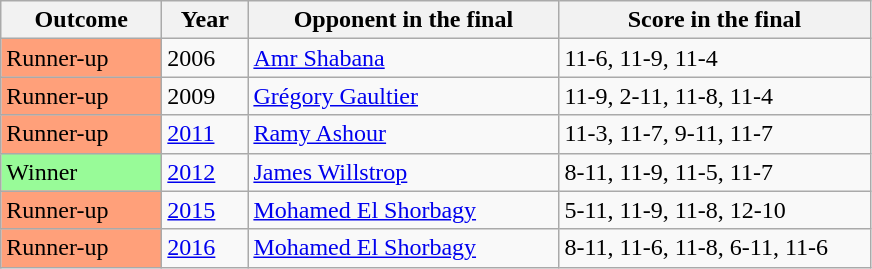<table class="sortable wikitable">
<tr>
<th width="100">Outcome</th>
<th width="50">Year</th>
<th width="200">Opponent in the final</th>
<th width="200">Score in the final</th>
</tr>
<tr>
<td bgcolor="ffa07a">Runner-up</td>
<td>2006</td>
<td>   <a href='#'>Amr Shabana</a></td>
<td>11-6, 11-9, 11-4</td>
</tr>
<tr>
<td bgcolor="ffa07a">Runner-up</td>
<td>2009</td>
<td>   <a href='#'>Grégory Gaultier</a></td>
<td>11-9, 2-11, 11-8, 11-4</td>
</tr>
<tr>
<td bgcolor="ffa07a">Runner-up</td>
<td><a href='#'>2011</a></td>
<td>   <a href='#'>Ramy Ashour</a></td>
<td>11-3, 11-7, 9-11, 11-7</td>
</tr>
<tr>
<td bgcolor="98FB98">Winner</td>
<td><a href='#'>2012</a></td>
<td>   <a href='#'>James Willstrop</a></td>
<td>8-11, 11-9, 11-5, 11-7</td>
</tr>
<tr>
<td bgcolor="ffa07a">Runner-up</td>
<td><a href='#'>2015</a></td>
<td>   <a href='#'>Mohamed El Shorbagy</a></td>
<td>5-11, 11-9, 11-8, 12-10</td>
</tr>
<tr>
<td bgcolor="ffa07a">Runner-up</td>
<td><a href='#'>2016</a></td>
<td>   <a href='#'>Mohamed El Shorbagy</a></td>
<td>8-11, 11-6, 11-8, 6-11, 11-6</td>
</tr>
</table>
